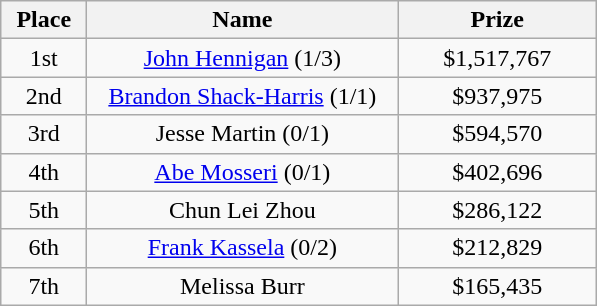<table class="wikitable">
<tr>
<th width="50">Place</th>
<th width="200">Name</th>
<th width="125">Prize</th>
</tr>
<tr>
<td align = "center">1st</td>
<td align = "center"><a href='#'>John Hennigan</a> (1/3)</td>
<td align = "center">$1,517,767</td>
</tr>
<tr>
<td align = "center">2nd</td>
<td align = "center"><a href='#'>Brandon Shack-Harris</a> (1/1)</td>
<td align = "center">$937,975</td>
</tr>
<tr>
<td align = "center">3rd</td>
<td align = "center">Jesse Martin (0/1)</td>
<td align = "center">$594,570</td>
</tr>
<tr>
<td align = "center">4th</td>
<td align = "center"><a href='#'>Abe Mosseri</a> (0/1)</td>
<td align = "center">$402,696</td>
</tr>
<tr>
<td align = "center">5th</td>
<td align = "center">Chun Lei Zhou</td>
<td align = "center">$286,122</td>
</tr>
<tr>
<td align = "center">6th</td>
<td align = "center"><a href='#'>Frank Kassela</a> (0/2)</td>
<td align = "center">$212,829</td>
</tr>
<tr>
<td align = "center">7th</td>
<td align = "center">Melissa Burr</td>
<td align = "center">$165,435</td>
</tr>
</table>
